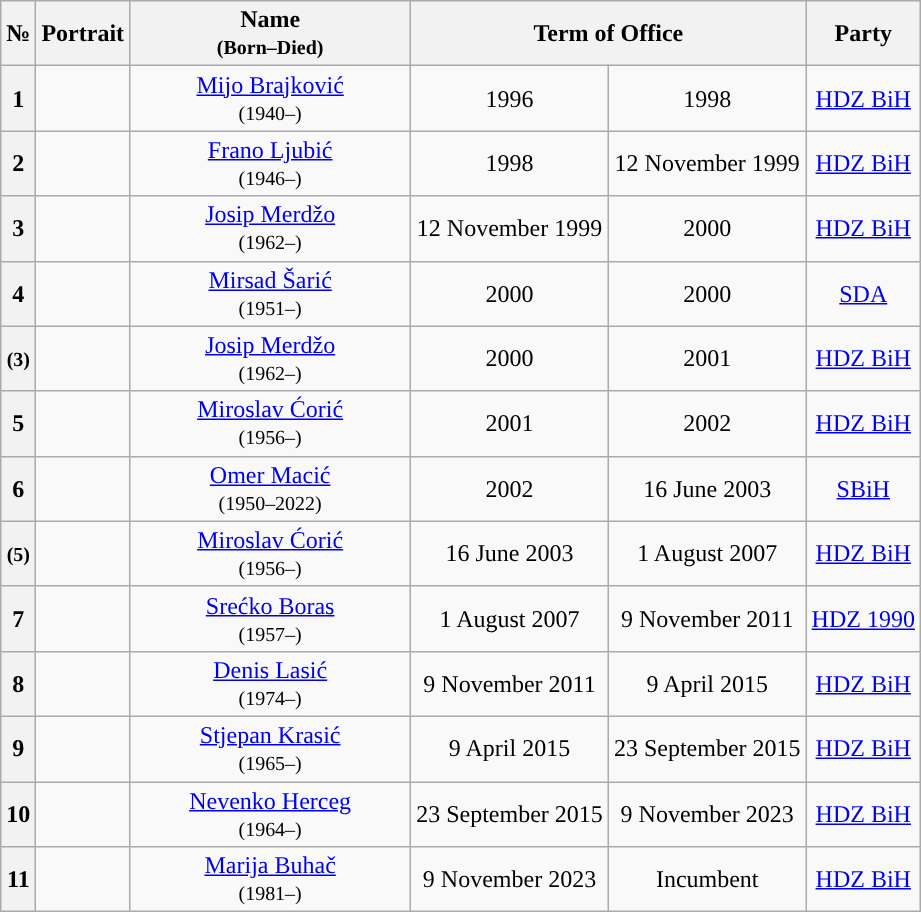<table class="wikitable" style="text-align:center">
<tr ->
<th>№</th>
<th>Portrait</th>
<th width=180>Name<br><small>(Born–Died)</small></th>
<th colspan=2>Term of Office</th>
<th>Party</th>
</tr>
<tr ->
<th style="background:">1</th>
<td></td>
<td><a href='#'>Mijo Brajković</a><br><small>(1940–)</small></td>
<td>1996</td>
<td>1998</td>
<td><a href='#'>HDZ BiH</a></td>
</tr>
<tr ->
<th style="background:">2</th>
<td></td>
<td><a href='#'>Frano Ljubić</a><br><small>(1946–)</small></td>
<td>1998</td>
<td>12 November 1999</td>
<td><a href='#'>HDZ BiH</a></td>
</tr>
<tr ->
<th style="background:">3</th>
<td></td>
<td><a href='#'>Josip Merdžo</a><br><small>(1962–)</small></td>
<td>12 November 1999</td>
<td>2000</td>
<td><a href='#'>HDZ BiH</a></td>
</tr>
<tr ->
<th style="background:">4</th>
<td></td>
<td><a href='#'>Mirsad Šarić</a><br><small>(1951–)</small></td>
<td>2000</td>
<td>2000</td>
<td><a href='#'>SDA</a></td>
</tr>
<tr ->
<th style="background:"><small>(3)</small></th>
<td></td>
<td><a href='#'>Josip Merdžo</a><br><small>(1962–)</small></td>
<td>2000</td>
<td>2001</td>
<td><a href='#'>HDZ BiH</a></td>
</tr>
<tr ->
<th style="background:">5</th>
<td></td>
<td><a href='#'>Miroslav Ćorić</a><br><small>(1956–)</small></td>
<td>2001</td>
<td>2002</td>
<td><a href='#'>HDZ BiH</a></td>
</tr>
<tr ->
<th style="background:">6</th>
<td></td>
<td><a href='#'>Omer Macić</a><br><small>(1950–2022)</small></td>
<td>2002</td>
<td>16 June 2003</td>
<td><a href='#'>SBiH</a></td>
</tr>
<tr ->
<th style="background:"><small>(5)</small></th>
<td></td>
<td><a href='#'>Miroslav Ćorić</a><br><small>(1956–)</small></td>
<td>16 June 2003</td>
<td>1 August 2007</td>
<td><a href='#'>HDZ BiH</a></td>
</tr>
<tr ->
<th style="background:">7</th>
<td></td>
<td><a href='#'>Srećko Boras</a><br><small>(1957–)</small></td>
<td>1 August 2007</td>
<td>9 November 2011</td>
<td><a href='#'>HDZ 1990</a></td>
</tr>
<tr ->
<th style="background:">8</th>
<td></td>
<td><a href='#'>Denis Lasić</a><br><small>(1974–)</small></td>
<td>9 November 2011</td>
<td>9 April 2015</td>
<td><a href='#'>HDZ BiH</a></td>
</tr>
<tr ->
<th style="background:">9</th>
<td></td>
<td><a href='#'>Stjepan Krasić</a><br><small>(1965–)</small></td>
<td>9 April 2015</td>
<td>23 September 2015</td>
<td><a href='#'>HDZ BiH</a></td>
</tr>
<tr ->
<th style="background:">10</th>
<td></td>
<td><a href='#'>Nevenko Herceg</a><br><small>(1964–)</small></td>
<td>23 September 2015</td>
<td>9 November 2023</td>
<td><a href='#'>HDZ BiH</a></td>
</tr>
<tr ->
<th style="background:">11</th>
<td></td>
<td><a href='#'>Marija Buhač</a><br><small>(1981–)</small></td>
<td>9 November 2023</td>
<td>Incumbent</td>
<td><a href='#'>HDZ BiH</a></td>
</tr>
</table>
